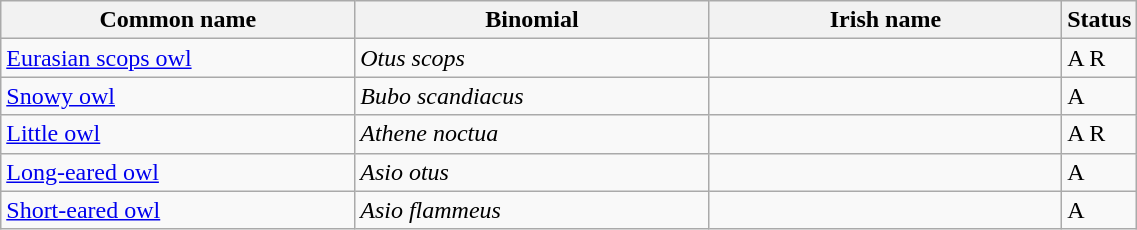<table width=60% class="wikitable">
<tr>
<th width=32%>Common name</th>
<th width=32%>Binomial</th>
<th width=32%>Irish name</th>
<th width=4%>Status</th>
</tr>
<tr>
<td><a href='#'>Eurasian scops owl</a></td>
<td><em>Otus scops</em></td>
<td></td>
<td>A R</td>
</tr>
<tr>
<td><a href='#'>Snowy owl</a></td>
<td><em>Bubo scandiacus</em></td>
<td></td>
<td>A</td>
</tr>
<tr>
<td><a href='#'>Little owl</a></td>
<td><em>Athene noctua</em></td>
<td></td>
<td>A R</td>
</tr>
<tr>
<td><a href='#'>Long-eared owl</a></td>
<td><em>Asio otus</em></td>
<td></td>
<td>A</td>
</tr>
<tr>
<td><a href='#'>Short-eared owl</a></td>
<td><em>Asio flammeus</em></td>
<td></td>
<td>A</td>
</tr>
</table>
